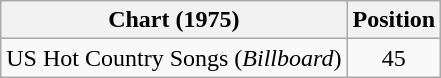<table class="wikitable">
<tr>
<th>Chart (1975)</th>
<th>Position</th>
</tr>
<tr>
<td>US Hot Country Songs (<em>Billboard</em>)</td>
<td align="center">45</td>
</tr>
</table>
